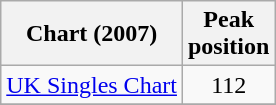<table class="wikitable sortable">
<tr>
<th align="center">Chart (2007)</th>
<th align="center">Peak<br>position</th>
</tr>
<tr>
<td align="left"><a href='#'>UK Singles Chart</a></td>
<td align="center">112</td>
</tr>
<tr>
</tr>
</table>
